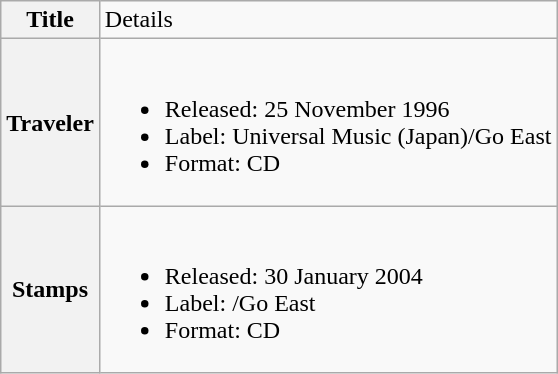<table class="wikitable plainrowheaders">
<tr>
<th>Title</th>
<td>Details</td>
</tr>
<tr>
<th>Traveler</th>
<td><br><ul><li>Released: 25 November 1996</li><li>Label: Universal Music (Japan)/Go East</li><li>Format: CD</li></ul></td>
</tr>
<tr>
<th>Stamps</th>
<td><br><ul><li>Released: 30 January 2004</li><li>Label: /Go East</li><li>Format: CD</li></ul></td>
</tr>
</table>
